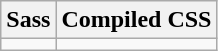<table class="wikitable">
<tr>
<th>Sass</th>
<th>Compiled CSS</th>
</tr>
<tr>
<td style="vertical-align: top;"></td>
<td style="vertical-align: top;"></td>
</tr>
</table>
